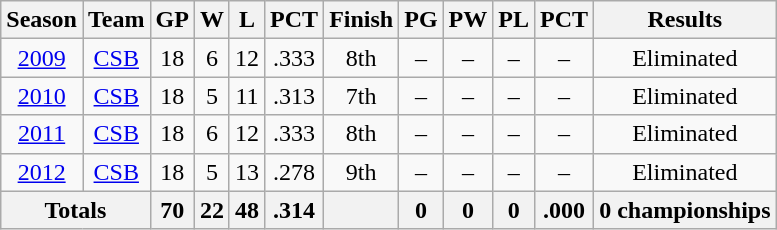<table class=wikitable style="text-align:center">
<tr>
<th>Season</th>
<th>Team</th>
<th>GP</th>
<th>W</th>
<th>L</th>
<th>PCT</th>
<th>Finish</th>
<th>PG</th>
<th>PW</th>
<th>PL</th>
<th>PCT</th>
<th>Results</th>
</tr>
<tr>
<td><a href='#'>2009</a></td>
<td><a href='#'>CSB</a></td>
<td>18</td>
<td>6</td>
<td>12</td>
<td>.333</td>
<td>8th</td>
<td>–</td>
<td>–</td>
<td>–</td>
<td>–</td>
<td>Eliminated</td>
</tr>
<tr>
<td><a href='#'>2010</a></td>
<td><a href='#'>CSB</a></td>
<td>18</td>
<td>5</td>
<td>11</td>
<td>.313</td>
<td>7th</td>
<td>–</td>
<td>–</td>
<td>–</td>
<td>–</td>
<td>Eliminated</td>
</tr>
<tr>
<td><a href='#'>2011</a></td>
<td><a href='#'>CSB</a></td>
<td>18</td>
<td>6</td>
<td>12</td>
<td>.333</td>
<td>8th</td>
<td>–</td>
<td>–</td>
<td>–</td>
<td>–</td>
<td>Eliminated</td>
</tr>
<tr>
<td><a href='#'>2012</a></td>
<td><a href='#'>CSB</a></td>
<td>18</td>
<td>5</td>
<td>13</td>
<td>.278</td>
<td>9th</td>
<td>–</td>
<td>–</td>
<td>–</td>
<td>–</td>
<td>Eliminated</td>
</tr>
<tr>
<th colspan="2">Totals</th>
<th>70</th>
<th>22</th>
<th>48</th>
<th>.314</th>
<th></th>
<th>0</th>
<th>0</th>
<th>0</th>
<th>.000</th>
<th>0 championships</th>
</tr>
</table>
